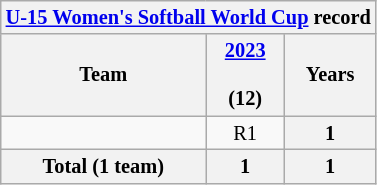<table class="wikitable" style="text-align:center; font-size:85%;">
<tr>
<th colspan=32><a href='#'>U-15 Women's Softball World Cup</a> record</th>
</tr>
<tr>
<th>Team</th>
<th><a href='#'>2023</a><br><br>(12)</th>
<th>Years</th>
</tr>
<tr>
<td align=left></td>
<td>R1<br></td>
<th>1</th>
</tr>
<tr>
<th>Total (1 team)</th>
<th>1</th>
<th>1</th>
</tr>
</table>
